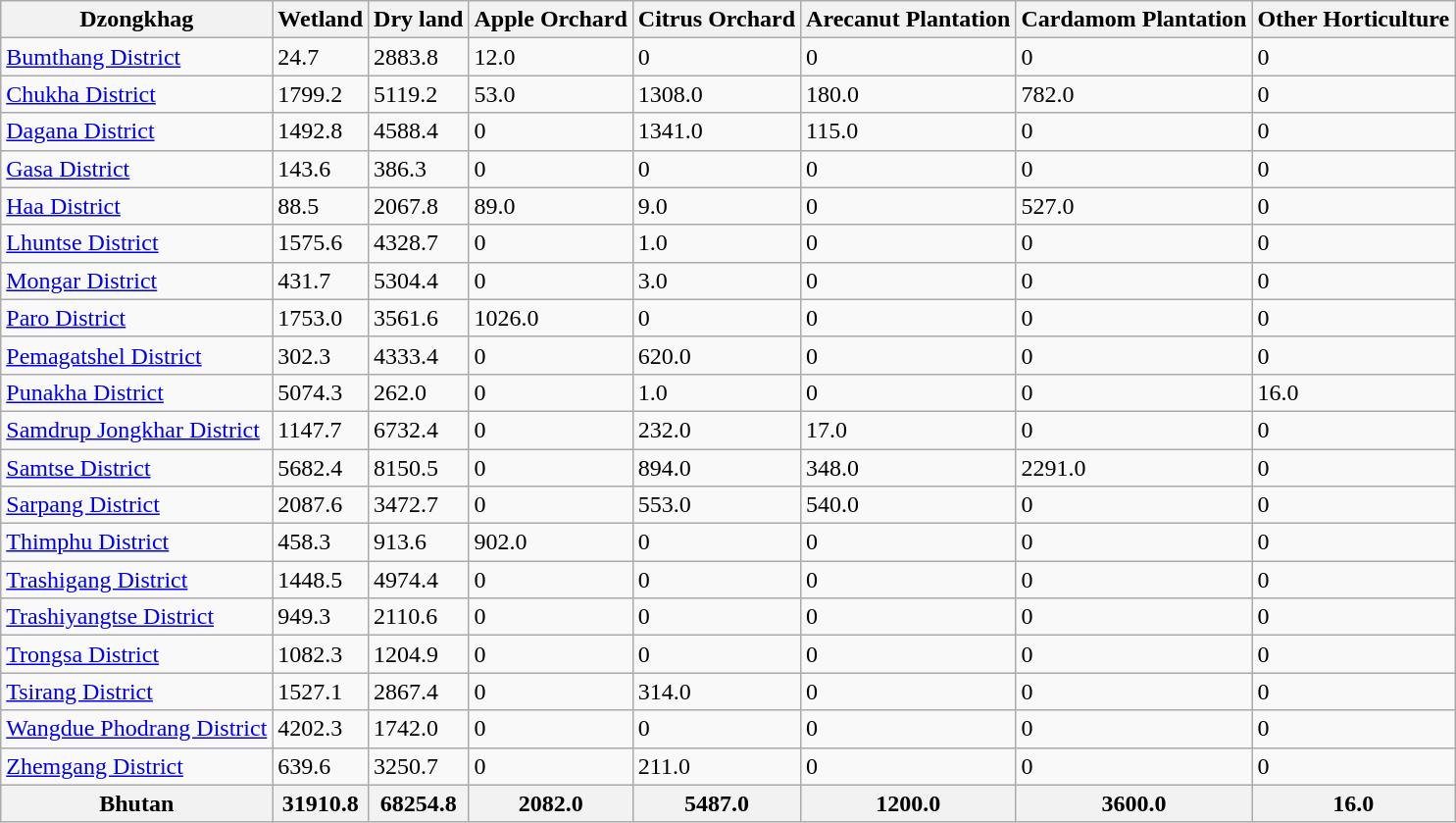<table class="wikitable sortable static-row-numbers static-row-header-text">
<tr>
<th>Dzongkhag</th>
<th>Wetland</th>
<th>Dry land</th>
<th>Apple Orchard</th>
<th>Citrus Orchard</th>
<th>Arecanut Plantation</th>
<th>Cardamom Plantation</th>
<th>Other Horticulture</th>
</tr>
<tr>
<td><a href='#'>Bumthang District</a></td>
<td>24.7</td>
<td>2883.8</td>
<td>12.0</td>
<td>0</td>
<td>0</td>
<td>0</td>
<td>0</td>
</tr>
<tr>
<td><a href='#'>Chukha District</a></td>
<td>1799.2</td>
<td>5119.2</td>
<td>53.0</td>
<td>1308.0</td>
<td>180.0</td>
<td>782.0</td>
<td>0</td>
</tr>
<tr>
<td><a href='#'>Dagana District</a></td>
<td>1492.8</td>
<td>4588.4</td>
<td>0</td>
<td>1341.0</td>
<td>115.0</td>
<td>0</td>
<td>0</td>
</tr>
<tr>
<td><a href='#'>Gasa District</a></td>
<td>143.6</td>
<td>386.3</td>
<td>0</td>
<td>0</td>
<td>0</td>
<td>0</td>
<td>0</td>
</tr>
<tr>
<td><a href='#'>Haa District</a></td>
<td>88.5</td>
<td>2067.8</td>
<td>89.0</td>
<td>9.0</td>
<td>0</td>
<td>527.0</td>
<td>0</td>
</tr>
<tr>
<td><a href='#'>Lhuntse District</a></td>
<td>1575.6</td>
<td>4328.7</td>
<td>0</td>
<td>1.0</td>
<td>0</td>
<td>0</td>
<td>0</td>
</tr>
<tr>
<td><a href='#'>Mongar District</a></td>
<td>431.7</td>
<td>5304.4</td>
<td>0</td>
<td>3.0</td>
<td>0</td>
<td>0</td>
<td>0</td>
</tr>
<tr>
<td><a href='#'>Paro District</a></td>
<td>1753.0</td>
<td>3561.6</td>
<td>1026.0</td>
<td>0</td>
<td>0</td>
<td>0</td>
<td>0</td>
</tr>
<tr>
<td><a href='#'>Pemagatshel District</a></td>
<td>302.3</td>
<td>4333.4</td>
<td>0</td>
<td>620.0</td>
<td>0</td>
<td>0</td>
<td>0</td>
</tr>
<tr>
<td><a href='#'>Punakha District</a></td>
<td>5074.3</td>
<td>262.0</td>
<td>0</td>
<td>1.0</td>
<td>0</td>
<td>0</td>
<td>16.0</td>
</tr>
<tr>
<td><a href='#'>Samdrup Jongkhar District</a></td>
<td>1147.7</td>
<td>6732.4</td>
<td>0</td>
<td>232.0</td>
<td>17.0</td>
<td>0</td>
<td>0</td>
</tr>
<tr>
<td><a href='#'>Samtse District</a></td>
<td>5682.4</td>
<td>8150.5</td>
<td>0</td>
<td>894.0</td>
<td>348.0</td>
<td>2291.0</td>
<td>0</td>
</tr>
<tr>
<td><a href='#'>Sarpang District</a></td>
<td>2087.6</td>
<td>3472.7</td>
<td>0</td>
<td>553.0</td>
<td>540.0</td>
<td>0</td>
<td>0</td>
</tr>
<tr>
<td><a href='#'>Thimphu District</a></td>
<td>458.3</td>
<td>913.6</td>
<td>902.0</td>
<td>0</td>
<td>0</td>
<td>0</td>
<td>0</td>
</tr>
<tr>
<td><a href='#'>Trashigang District</a></td>
<td>1448.5</td>
<td>4974.4</td>
<td>0</td>
<td>0</td>
<td>0</td>
<td>0</td>
<td>0</td>
</tr>
<tr>
<td><a href='#'>Trashiyangtse District</a></td>
<td>949.3</td>
<td>2110.6</td>
<td>0</td>
<td>0</td>
<td>0</td>
<td>0</td>
<td>0</td>
</tr>
<tr>
<td><a href='#'>Trongsa District</a></td>
<td>1082.3</td>
<td>1204.9</td>
<td>0</td>
<td>0</td>
<td>0</td>
<td>0</td>
<td>0</td>
</tr>
<tr>
<td><a href='#'>Tsirang District</a></td>
<td>1527.1</td>
<td>2867.4</td>
<td>0</td>
<td>314.0</td>
<td>0</td>
<td>0</td>
<td>0</td>
</tr>
<tr>
<td><a href='#'>Wangdue Phodrang District</a></td>
<td>4202.3</td>
<td>1742.0</td>
<td>0</td>
<td>0</td>
<td>0</td>
<td>0</td>
<td>0</td>
</tr>
<tr>
<td><a href='#'>Zhemgang District</a></td>
<td>639.6</td>
<td>3250.7</td>
<td>0</td>
<td>211.0</td>
<td>0</td>
<td>0</td>
<td>0</td>
</tr>
<tr>
<th>Bhutan</th>
<th>31910.8</th>
<th>68254.8</th>
<th>2082.0</th>
<th>5487.0</th>
<th>1200.0</th>
<th>3600.0</th>
<th>16.0</th>
</tr>
</table>
